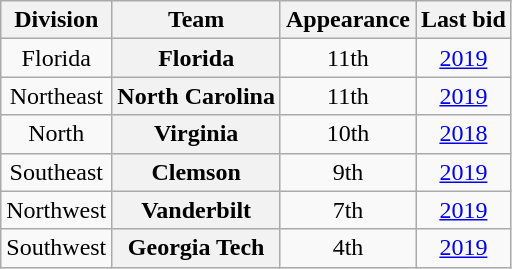<table class="wikitable sortable" style="text-align:center">
<tr>
<th>Division</th>
<th>Team</th>
<th>Appearance</th>
<th>Last bid</th>
</tr>
<tr>
<td>Florida</td>
<th>Florida</th>
<td>11th</td>
<td><a href='#'>2019</a></td>
</tr>
<tr>
<td>Northeast</td>
<th>North Carolina</th>
<td>11th</td>
<td><a href='#'>2019</a></td>
</tr>
<tr>
<td>North</td>
<th>Virginia</th>
<td>10th</td>
<td><a href='#'>2018</a></td>
</tr>
<tr>
<td>Southeast</td>
<th>Clemson</th>
<td>9th</td>
<td><a href='#'>2019</a></td>
</tr>
<tr>
<td>Northwest</td>
<th>Vanderbilt</th>
<td>7th</td>
<td><a href='#'>2019</a></td>
</tr>
<tr>
<td>Southwest</td>
<th>Georgia Tech</th>
<td>4th</td>
<td><a href='#'>2019</a></td>
</tr>
</table>
